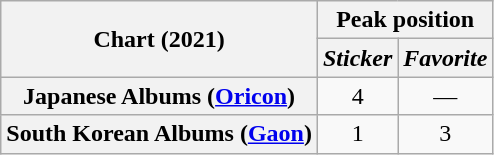<table class="wikitable sortable plainrowheaders" style="text-align:center">
<tr>
<th scope="col" rowspan="2">Chart (2021)</th>
<th scope="col" colspan="2">Peak position</th>
</tr>
<tr>
<th><em>Sticker</em></th>
<th><em>Favorite</em></th>
</tr>
<tr>
<th scope="row">Japanese Albums (<a href='#'>Oricon</a>)</th>
<td>4</td>
<td>—</td>
</tr>
<tr>
<th scope="row">South Korean Albums (<a href='#'>Gaon</a>)</th>
<td>1</td>
<td>3</td>
</tr>
</table>
